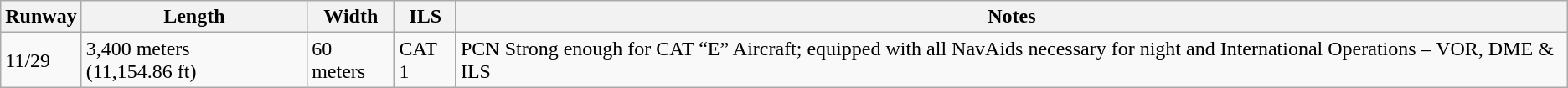<table class="wikitable">
<tr>
<th>Runway</th>
<th>Length</th>
<th>Width</th>
<th>ILS</th>
<th>Notes</th>
</tr>
<tr>
<td>11/29</td>
<td {{>3,400 meters (11,154.86 ft)</td>
<td>60 meters</td>
<td>CAT 1</td>
<td>PCN Strong enough for CAT “E” Aircraft; equipped with all NavAids necessary for night and International Operations – VOR, DME & ILS</td>
</tr>
</table>
